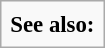<table class="infobox" style="font-size: 95%">
<tr>
<td><strong>See also:</strong><br></td>
</tr>
</table>
